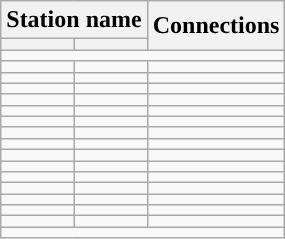<table class="wikitable">
<tr>
<th colspan="2">Station name</th>
<th rowspan="2">Connections</th>
</tr>
<tr>
<th></th>
<th></th>
</tr>
<tr style="background:#">
<td colspan = "7"></td>
</tr>
<tr>
<td></td>
<td></td>
<td> </td>
</tr>
<tr>
<td></td>
<td></td>
<td></td>
</tr>
<tr>
<td></td>
<td></td>
<td></td>
</tr>
<tr>
<td></td>
<td></td>
<td></td>
</tr>
<tr>
<td></td>
<td></td>
<td></td>
</tr>
<tr>
<td></td>
<td></td>
<td></td>
</tr>
<tr>
<td></td>
<td></td>
<td></td>
</tr>
<tr>
<td></td>
<td></td>
<td></td>
</tr>
<tr>
<td></td>
<td></td>
<td></td>
</tr>
<tr>
<td></td>
<td></td>
<td></td>
</tr>
<tr>
<td></td>
<td></td>
<td></td>
</tr>
<tr>
<td></td>
<td></td>
<td></td>
</tr>
<tr>
<td></td>
<td></td>
<td></td>
</tr>
<tr>
<td></td>
<td></td>
<td></td>
</tr>
<tr>
<td></td>
<td></td>
<td></td>
</tr>
<tr style="background:#">
<td colspan = "7"></td>
</tr>
</table>
